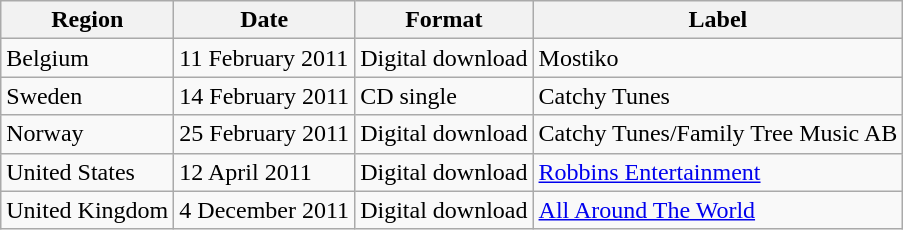<table class="wikitable">
<tr>
<th>Region</th>
<th>Date</th>
<th>Format</th>
<th>Label</th>
</tr>
<tr>
<td>Belgium</td>
<td rowspan="1">11 February 2011</td>
<td>Digital download</td>
<td>Mostiko</td>
</tr>
<tr>
<td>Sweden</td>
<td>14 February 2011</td>
<td>CD single</td>
<td>Catchy Tunes</td>
</tr>
<tr>
<td>Norway</td>
<td>25 February 2011</td>
<td>Digital download</td>
<td>Catchy Tunes/Family Tree Music AB</td>
</tr>
<tr>
<td>United States</td>
<td>12 April 2011</td>
<td>Digital download</td>
<td><a href='#'>Robbins Entertainment</a></td>
</tr>
<tr>
<td>United Kingdom</td>
<td>4 December 2011</td>
<td>Digital download</td>
<td><a href='#'>All Around The World</a></td>
</tr>
</table>
